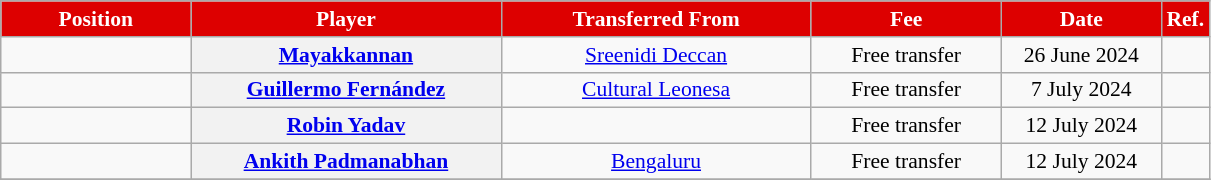<table class="wikitable"  style="text-align:center; font-size:90%; ">
<tr>
<th style="background:#DD0000; color:#FFFFFF; width:120px;">Position</th>
<th style="background:#DD0000; color:#FFFFFF; width:200px;">Player</th>
<th style="background:#DD0000; color:#FFFFFF; width:200px;">Transferred From</th>
<th style="background:#DD0000; color:#FFFFFF; width:120px;">Fee</th>
<th style="background:#DD0000; color:#FFFFFF; width:100px;">Date</th>
<th style="background:#DD0000; color:#FFFFFF; width:25px;">Ref.</th>
</tr>
<tr>
<td></td>
<th scope="row"> <a href='#'>Mayakkannan</a></th>
<td> <a href='#'>Sreenidi Deccan</a></td>
<td>Free transfer</td>
<td>26 June 2024</td>
<td></td>
</tr>
<tr>
<td></td>
<th scope="row"> <a href='#'>Guillermo Fernández</a></th>
<td> <a href='#'>Cultural Leonesa</a></td>
<td>Free transfer</td>
<td>7 July 2024</td>
<td></td>
</tr>
<tr>
<td></td>
<th scope="row"> <a href='#'>Robin Yadav</a></th>
<td></td>
<td>Free transfer</td>
<td>12 July 2024</td>
<td></td>
</tr>
<tr>
<td></td>
<th scope="row"> <a href='#'>Ankith Padmanabhan</a></th>
<td> <a href='#'>Bengaluru</a></td>
<td>Free transfer</td>
<td>12 July 2024</td>
<td></td>
</tr>
<tr>
</tr>
</table>
